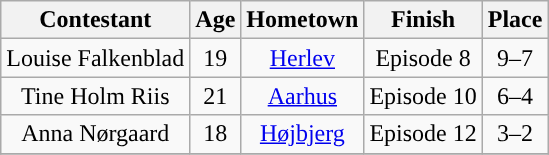<table class="wikitable" style="text-align:center;">
<tr>
<th colspan="1">Contestant</th>
<th colspan="1">Age</th>
<th colspan="1">Hometown</th>
<th>Finish</th>
<th>Place</th>
</tr>
<tr>
<td>Louise Falkenblad</td>
<td>19</td>
<td><a href='#'>Herlev</a></td>
<td>Episode 8</td>
<td>9–7</td>
</tr>
<tr>
<td>Tine Holm Riis</td>
<td>21</td>
<td><a href='#'>Aarhus</a></td>
<td>Episode 10</td>
<td>6–4</td>
</tr>
<tr>
<td>Anna Nørgaard</td>
<td>18</td>
<td><a href='#'>Højbjerg</a></td>
<td>Episode 12</td>
<td>3–2</td>
</tr>
<tr>
</tr>
</table>
